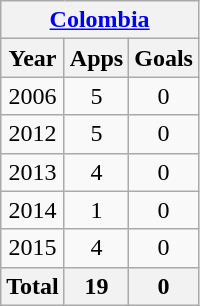<table class="wikitable" style="text-align:center">
<tr>
<th colspan=3><a href='#'>Colombia</a></th>
</tr>
<tr>
<th>Year</th>
<th>Apps</th>
<th>Goals</th>
</tr>
<tr>
<td>2006</td>
<td>5</td>
<td>0</td>
</tr>
<tr>
<td>2012</td>
<td>5</td>
<td>0</td>
</tr>
<tr>
<td>2013</td>
<td>4</td>
<td>0</td>
</tr>
<tr>
<td>2014</td>
<td>1</td>
<td>0</td>
</tr>
<tr>
<td>2015</td>
<td>4</td>
<td>0</td>
</tr>
<tr>
<th>Total</th>
<th>19</th>
<th>0</th>
</tr>
</table>
